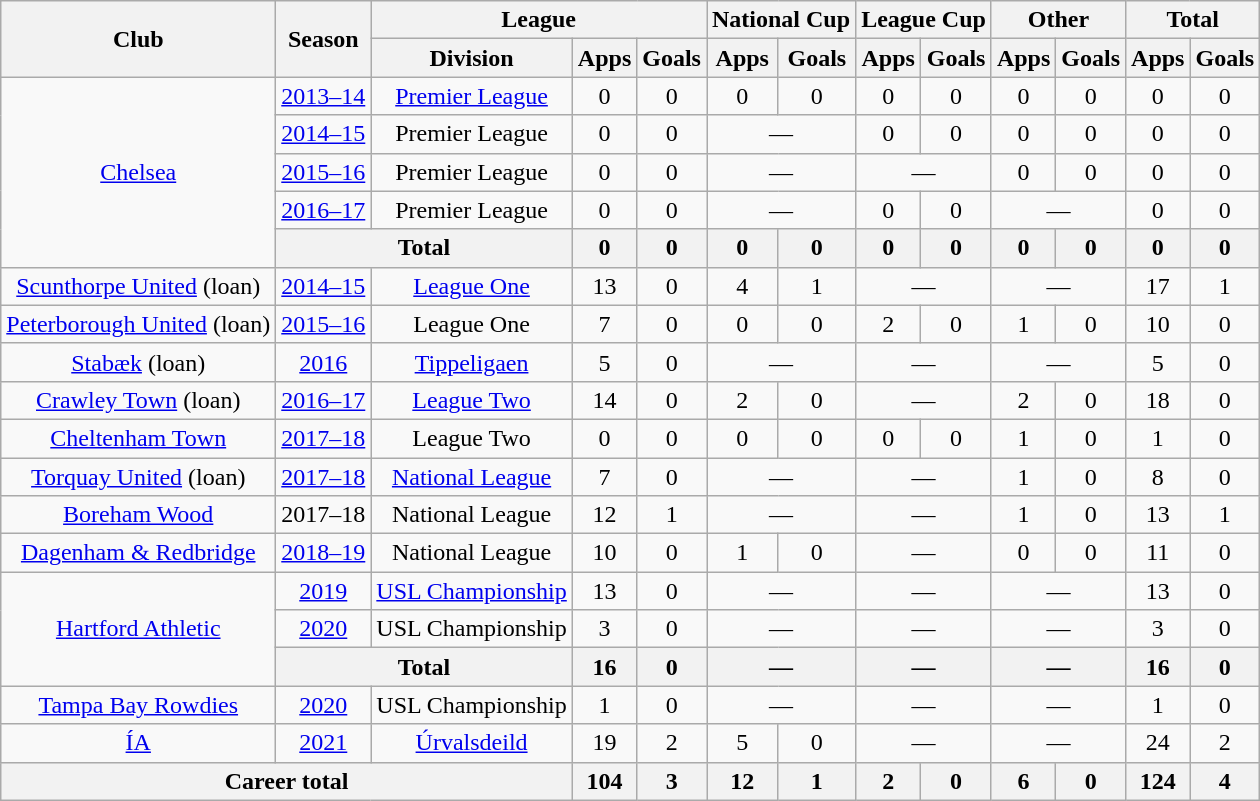<table class="wikitable" style="text-align: center">
<tr>
<th rowspan="2">Club</th>
<th rowspan="2">Season</th>
<th colspan="3">League</th>
<th colspan="2">National Cup</th>
<th colspan="2">League Cup</th>
<th colspan="2">Other</th>
<th colspan="2">Total</th>
</tr>
<tr>
<th>Division</th>
<th>Apps</th>
<th>Goals</th>
<th>Apps</th>
<th>Goals</th>
<th>Apps</th>
<th>Goals</th>
<th>Apps</th>
<th>Goals</th>
<th>Apps</th>
<th>Goals</th>
</tr>
<tr>
<td rowspan="5"><a href='#'>Chelsea</a></td>
<td><a href='#'>2013–14</a></td>
<td><a href='#'>Premier League</a></td>
<td>0</td>
<td>0</td>
<td>0</td>
<td>0</td>
<td>0</td>
<td>0</td>
<td>0</td>
<td>0</td>
<td>0</td>
<td>0</td>
</tr>
<tr>
<td><a href='#'>2014–15</a></td>
<td>Premier League</td>
<td>0</td>
<td>0</td>
<td colspan="2">—</td>
<td>0</td>
<td>0</td>
<td>0</td>
<td>0</td>
<td>0</td>
<td>0</td>
</tr>
<tr>
<td><a href='#'>2015–16</a></td>
<td>Premier League</td>
<td>0</td>
<td>0</td>
<td colspan="2">—</td>
<td colspan="2">—</td>
<td>0</td>
<td>0</td>
<td>0</td>
<td>0</td>
</tr>
<tr>
<td><a href='#'>2016–17</a></td>
<td>Premier League</td>
<td>0</td>
<td>0</td>
<td colspan="2">—</td>
<td>0</td>
<td>0</td>
<td colspan="2">—</td>
<td>0</td>
<td>0</td>
</tr>
<tr>
<th colspan="2">Total</th>
<th>0</th>
<th>0</th>
<th>0</th>
<th>0</th>
<th>0</th>
<th>0</th>
<th>0</th>
<th>0</th>
<th>0</th>
<th>0</th>
</tr>
<tr>
<td><a href='#'>Scunthorpe United</a> (loan)</td>
<td><a href='#'>2014–15</a></td>
<td><a href='#'>League One</a></td>
<td>13</td>
<td>0</td>
<td>4</td>
<td>1</td>
<td colspan="2">—</td>
<td colspan="2">—</td>
<td>17</td>
<td>1</td>
</tr>
<tr>
<td><a href='#'>Peterborough United</a> (loan)</td>
<td><a href='#'>2015–16</a></td>
<td>League One</td>
<td>7</td>
<td>0</td>
<td>0</td>
<td>0</td>
<td>2</td>
<td>0</td>
<td>1</td>
<td>0</td>
<td>10</td>
<td>0</td>
</tr>
<tr>
<td><a href='#'>Stabæk</a> (loan)</td>
<td><a href='#'>2016</a></td>
<td><a href='#'>Tippeligaen</a></td>
<td>5</td>
<td>0</td>
<td colspan="2">—</td>
<td colspan="2">—</td>
<td colspan="2">—</td>
<td>5</td>
<td>0</td>
</tr>
<tr>
<td><a href='#'>Crawley Town</a> (loan)</td>
<td><a href='#'>2016–17</a></td>
<td><a href='#'>League Two</a></td>
<td>14</td>
<td>0</td>
<td>2</td>
<td>0</td>
<td colspan="2">—</td>
<td>2</td>
<td>0</td>
<td>18</td>
<td>0</td>
</tr>
<tr>
<td><a href='#'>Cheltenham Town</a></td>
<td><a href='#'>2017–18</a></td>
<td>League Two</td>
<td>0</td>
<td>0</td>
<td>0</td>
<td>0</td>
<td>0</td>
<td>0</td>
<td>1</td>
<td>0</td>
<td>1</td>
<td>0</td>
</tr>
<tr>
<td><a href='#'>Torquay United</a> (loan)</td>
<td><a href='#'>2017–18</a></td>
<td><a href='#'>National League</a></td>
<td>7</td>
<td>0</td>
<td colspan="2">—</td>
<td colspan="2">—</td>
<td>1</td>
<td>0</td>
<td>8</td>
<td>0</td>
</tr>
<tr>
<td><a href='#'>Boreham Wood</a></td>
<td>2017–18</td>
<td>National League</td>
<td>12</td>
<td>1</td>
<td colspan="2">—</td>
<td colspan="2">—</td>
<td>1</td>
<td>0</td>
<td>13</td>
<td>1</td>
</tr>
<tr>
<td><a href='#'>Dagenham & Redbridge</a></td>
<td><a href='#'>2018–19</a></td>
<td>National League</td>
<td>10</td>
<td>0</td>
<td>1</td>
<td>0</td>
<td colspan="2">—</td>
<td>0</td>
<td>0</td>
<td>11</td>
<td>0</td>
</tr>
<tr>
<td rowspan="3"><a href='#'>Hartford Athletic</a></td>
<td><a href='#'>2019</a></td>
<td><a href='#'>USL Championship</a></td>
<td>13</td>
<td>0</td>
<td colspan="2">—</td>
<td colspan="2">—</td>
<td colspan="2">—</td>
<td>13</td>
<td>0</td>
</tr>
<tr>
<td><a href='#'>2020</a></td>
<td>USL Championship</td>
<td>3</td>
<td>0</td>
<td colspan="2">—</td>
<td colspan="2">—</td>
<td colspan="2">—</td>
<td>3</td>
<td>0</td>
</tr>
<tr>
<th colspan="2">Total</th>
<th>16</th>
<th>0</th>
<th colspan="2">—</th>
<th colspan="2">—</th>
<th colspan="2">—</th>
<th>16</th>
<th>0</th>
</tr>
<tr>
<td rowspan="1"><a href='#'>Tampa Bay Rowdies</a></td>
<td><a href='#'>2020</a></td>
<td>USL Championship</td>
<td>1</td>
<td>0</td>
<td colspan="2">—</td>
<td colspan="2">—</td>
<td colspan="2">—</td>
<td>1</td>
<td>0</td>
</tr>
<tr>
<td rowspan="1"><a href='#'>ÍA</a></td>
<td><a href='#'>2021</a></td>
<td><a href='#'>Úrvalsdeild</a></td>
<td>19</td>
<td>2</td>
<td>5</td>
<td>0</td>
<td colspan="2">—</td>
<td colspan="2">—</td>
<td>24</td>
<td>2</td>
</tr>
<tr>
<th colspan="3">Career total</th>
<th>104</th>
<th>3</th>
<th>12</th>
<th>1</th>
<th>2</th>
<th>0</th>
<th>6</th>
<th>0</th>
<th>124</th>
<th>4</th>
</tr>
</table>
